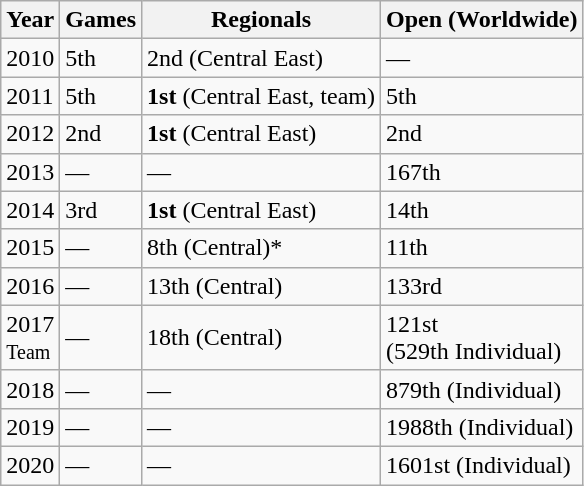<table class="wikitable">
<tr>
<th>Year</th>
<th>Games</th>
<th>Regionals</th>
<th>Open (Worldwide)</th>
</tr>
<tr>
<td>2010</td>
<td>5th</td>
<td>2nd (Central East)</td>
<td>—</td>
</tr>
<tr>
<td>2011</td>
<td>5th</td>
<td><strong>1st</strong> (Central East, team)</td>
<td>5th</td>
</tr>
<tr>
<td>2012</td>
<td>2nd</td>
<td><strong>1st</strong> (Central East)</td>
<td>2nd</td>
</tr>
<tr>
<td>2013</td>
<td>—</td>
<td>—</td>
<td>167th</td>
</tr>
<tr>
<td>2014</td>
<td>3rd</td>
<td><strong>1st</strong> (Central East)</td>
<td>14th</td>
</tr>
<tr>
<td>2015</td>
<td>—</td>
<td>8th (Central)*</td>
<td>11th</td>
</tr>
<tr>
<td>2016</td>
<td>—</td>
<td>13th (Central)</td>
<td>133rd</td>
</tr>
<tr>
<td>2017<br><small>Team</small></td>
<td>—</td>
<td>18th (Central)</td>
<td>121st<br>(529th Individual)</td>
</tr>
<tr>
<td>2018</td>
<td>—</td>
<td>—</td>
<td>879th (Individual)</td>
</tr>
<tr>
<td>2019</td>
<td>—</td>
<td>—</td>
<td>1988th (Individual)</td>
</tr>
<tr>
<td>2020</td>
<td>—</td>
<td>—</td>
<td>1601st (Individual)</td>
</tr>
</table>
